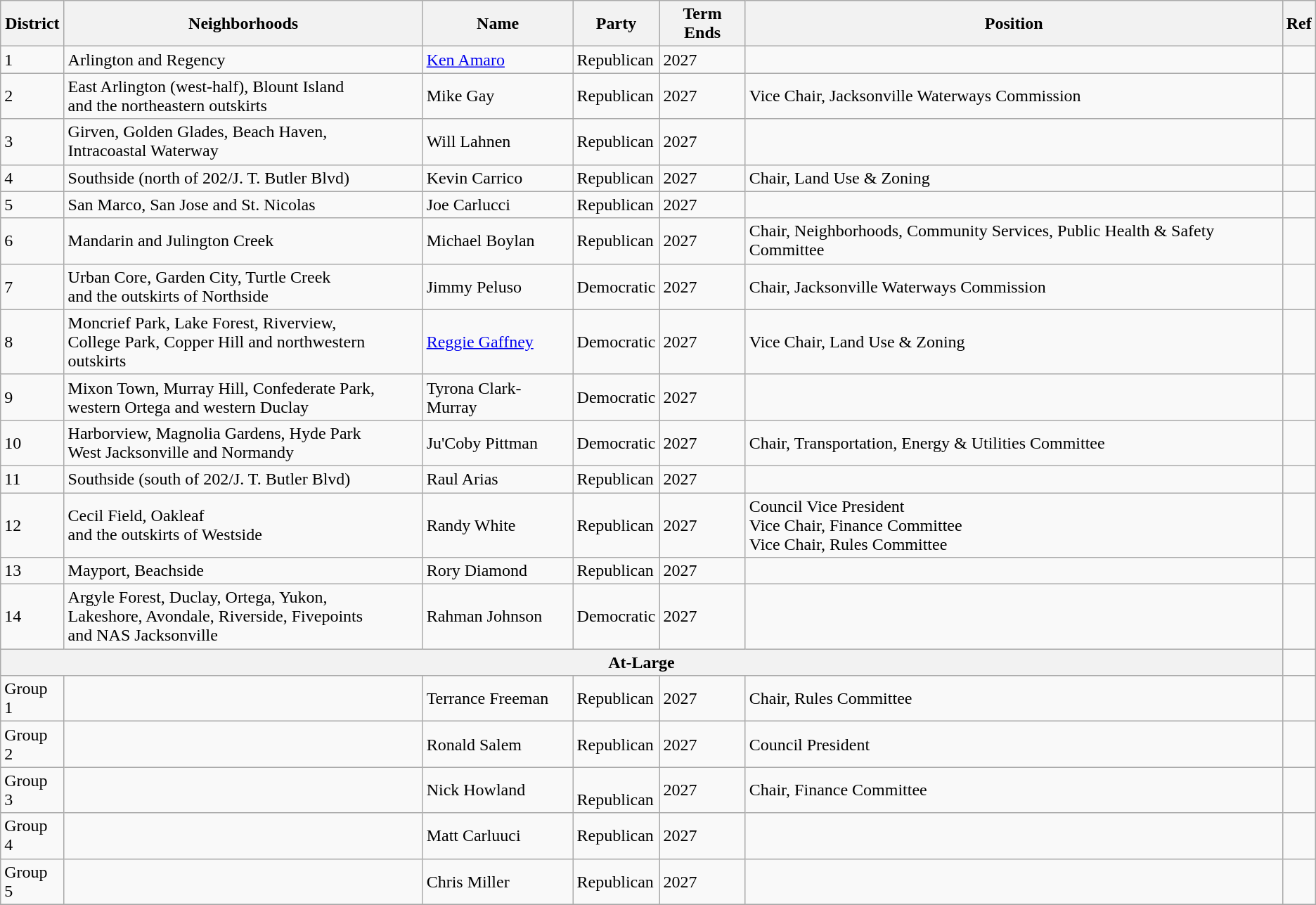<table class="wikitable">
<tr>
<th>District</th>
<th>Neighborhoods</th>
<th>Name</th>
<th>Party</th>
<th>Term Ends</th>
<th>Position</th>
<th>Ref</th>
</tr>
<tr>
<td>1</td>
<td>Arlington and Regency</td>
<td><a href='#'>Ken Amaro</a></td>
<td>Republican</td>
<td>2027</td>
<td></td>
<td></td>
</tr>
<tr>
<td>2</td>
<td>East Arlington (west-half), Blount Island<br>and the northeastern outskirts</td>
<td>Mike Gay</td>
<td>Republican</td>
<td>2027</td>
<td>Vice Chair, Jacksonville Waterways Commission</td>
<td></td>
</tr>
<tr>
<td>3</td>
<td>Girven, Golden Glades, Beach Haven,<br>Intracoastal Waterway</td>
<td>Will Lahnen</td>
<td>Republican</td>
<td>2027</td>
<td></td>
<td></td>
</tr>
<tr>
<td>4</td>
<td>Southside (north of 202/J. T. Butler Blvd)</td>
<td>Kevin Carrico</td>
<td>Republican</td>
<td>2027</td>
<td>Chair, Land Use & Zoning</td>
<td></td>
</tr>
<tr>
<td>5</td>
<td>San Marco, San Jose and St. Nicolas</td>
<td>Joe Carlucci</td>
<td>Republican</td>
<td>2027</td>
<td></td>
<td></td>
</tr>
<tr>
<td>6</td>
<td>Mandarin and Julington Creek</td>
<td>Michael Boylan</td>
<td>Republican</td>
<td>2027</td>
<td>Chair, Neighborhoods, Community Services, Public Health & Safety Committee</td>
<td></td>
</tr>
<tr>
<td>7</td>
<td>Urban Core, Garden City, Turtle Creek<br>and the outskirts of Northside</td>
<td>Jimmy Peluso</td>
<td>Democratic</td>
<td>2027</td>
<td>Chair, Jacksonville Waterways Commission</td>
<td></td>
</tr>
<tr>
<td>8</td>
<td>Moncrief Park, Lake Forest, Riverview,<br>College Park, Copper Hill and northwestern outskirts</td>
<td><a href='#'>Reggie Gaffney</a></td>
<td>Democratic</td>
<td>2027</td>
<td>Vice Chair, Land Use & Zoning</td>
<td></td>
</tr>
<tr>
<td>9</td>
<td>Mixon Town, Murray Hill, Confederate Park,<br>western Ortega and western Duclay</td>
<td>Tyrona Clark-Murray</td>
<td>Democratic</td>
<td>2027</td>
<td></td>
<td></td>
</tr>
<tr>
<td>10</td>
<td>Harborview, Magnolia Gardens, Hyde Park<br>West Jacksonville and Normandy</td>
<td>Ju'Coby Pittman</td>
<td>Democratic</td>
<td>2027</td>
<td>Chair, Transportation, Energy & Utilities Committee</td>
<td></td>
</tr>
<tr>
<td>11</td>
<td>Southside (south of 202/J. T. Butler Blvd)</td>
<td>Raul Arias</td>
<td>Republican</td>
<td>2027</td>
<td></td>
<td></td>
</tr>
<tr>
<td>12</td>
<td>Cecil Field, Oakleaf<br>and the outskirts of Westside</td>
<td>Randy White</td>
<td>Republican</td>
<td>2027</td>
<td>Council Vice President<br>Vice Chair, Finance Committee<br>Vice Chair, Rules Committee</td>
<td></td>
</tr>
<tr>
<td>13</td>
<td>Mayport, Beachside</td>
<td>Rory Diamond</td>
<td>Republican</td>
<td>2027</td>
<td></td>
<td></td>
</tr>
<tr>
<td>14</td>
<td>Argyle Forest, Duclay, Ortega, Yukon,<br>Lakeshore, Avondale, Riverside, Fivepoints<br>and NAS Jacksonville</td>
<td>Rahman Johnson</td>
<td>Democratic</td>
<td>2027</td>
<td></td>
<td></td>
</tr>
<tr>
<th colspan="6">At-Large</th>
</tr>
<tr>
<td>Group 1</td>
<td></td>
<td>Terrance Freeman</td>
<td>Republican</td>
<td>2027</td>
<td>Chair, Rules Committee</td>
<td></td>
</tr>
<tr>
<td>Group 2</td>
<td></td>
<td>Ronald Salem</td>
<td>Republican</td>
<td>2027</td>
<td>Council President</td>
<td></td>
</tr>
<tr>
<td>Group 3</td>
<td></td>
<td>Nick Howland</td>
<td><br>Republican</td>
<td>2027</td>
<td>Chair, Finance Committee</td>
<td></td>
</tr>
<tr>
<td>Group 4</td>
<td></td>
<td>Matt Carluuci</td>
<td>Republican</td>
<td>2027</td>
<td></td>
<td></td>
</tr>
<tr>
<td>Group 5</td>
<td></td>
<td>Chris Miller</td>
<td>Republican</td>
<td>2027</td>
<td></td>
<td></td>
</tr>
<tr>
</tr>
</table>
